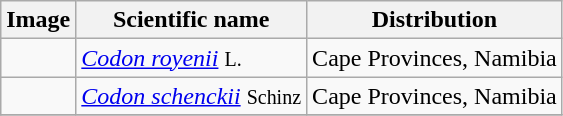<table class="wikitable sortable">
<tr>
<th>Image</th>
<th>Scientific name</th>
<th>Distribution</th>
</tr>
<tr>
<td></td>
<td><em><a href='#'>Codon royenii</a></em> <small>L.</small></td>
<td>Cape Provinces, Namibia</td>
</tr>
<tr>
<td></td>
<td><em><a href='#'>Codon schenckii</a></em> <small>Schinz</small></td>
<td>Cape Provinces, Namibia</td>
</tr>
<tr>
</tr>
</table>
